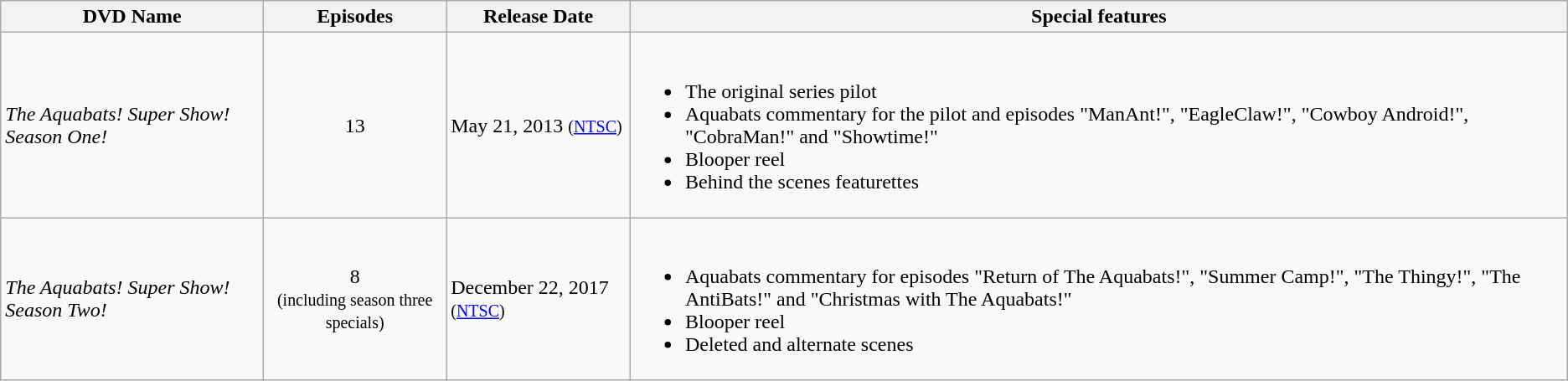<table class="wikitable">
<tr>
<th>DVD Name</th>
<th>Episodes</th>
<th>Release Date</th>
<th>Special features</th>
</tr>
<tr>
<td><em>The Aquabats! Super Show! Season One!</em></td>
<td align="center">13</td>
<td>May 21, 2013 <small>(<a href='#'>NTSC</a>)</small></td>
<td><br><ul><li>The original series pilot</li><li>Aquabats commentary for the pilot and episodes "ManAnt!", "EagleClaw!", "Cowboy Android!", "CobraMan!" and "Showtime!"</li><li>Blooper reel</li><li>Behind the scenes featurettes</li></ul></td>
</tr>
<tr>
<td><em>The Aquabats! Super Show! Season Two!</em></td>
<td align="center">8<br><small>(including season three specials)</small></td>
<td>December 22, 2017 <small>(<a href='#'>NTSC</a>)</small></td>
<td><br><ul><li>Aquabats commentary for episodes "Return of The Aquabats!", "Summer Camp!", "The Thingy!", "The AntiBats!" and "Christmas with The Aquabats!"</li><li>Blooper reel</li><li>Deleted and alternate scenes</li></ul></td>
</tr>
</table>
